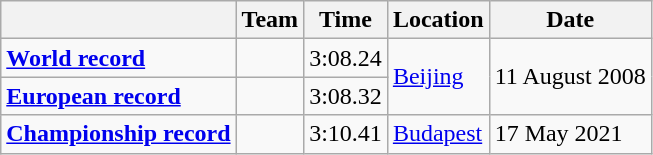<table class=wikitable>
<tr>
<th></th>
<th>Team</th>
<th>Time</th>
<th>Location</th>
<th>Date</th>
</tr>
<tr>
<td><strong><a href='#'>World record</a></strong></td>
<td></td>
<td>3:08.24</td>
<td rowspan=2><a href='#'>Beijing</a></td>
<td rowspan=2>11 August 2008</td>
</tr>
<tr>
<td><strong><a href='#'>European record</a></strong></td>
<td></td>
<td>3:08.32</td>
</tr>
<tr>
<td><strong><a href='#'>Championship record</a></strong></td>
<td></td>
<td>3:10.41</td>
<td><a href='#'>Budapest</a></td>
<td>17 May 2021</td>
</tr>
</table>
